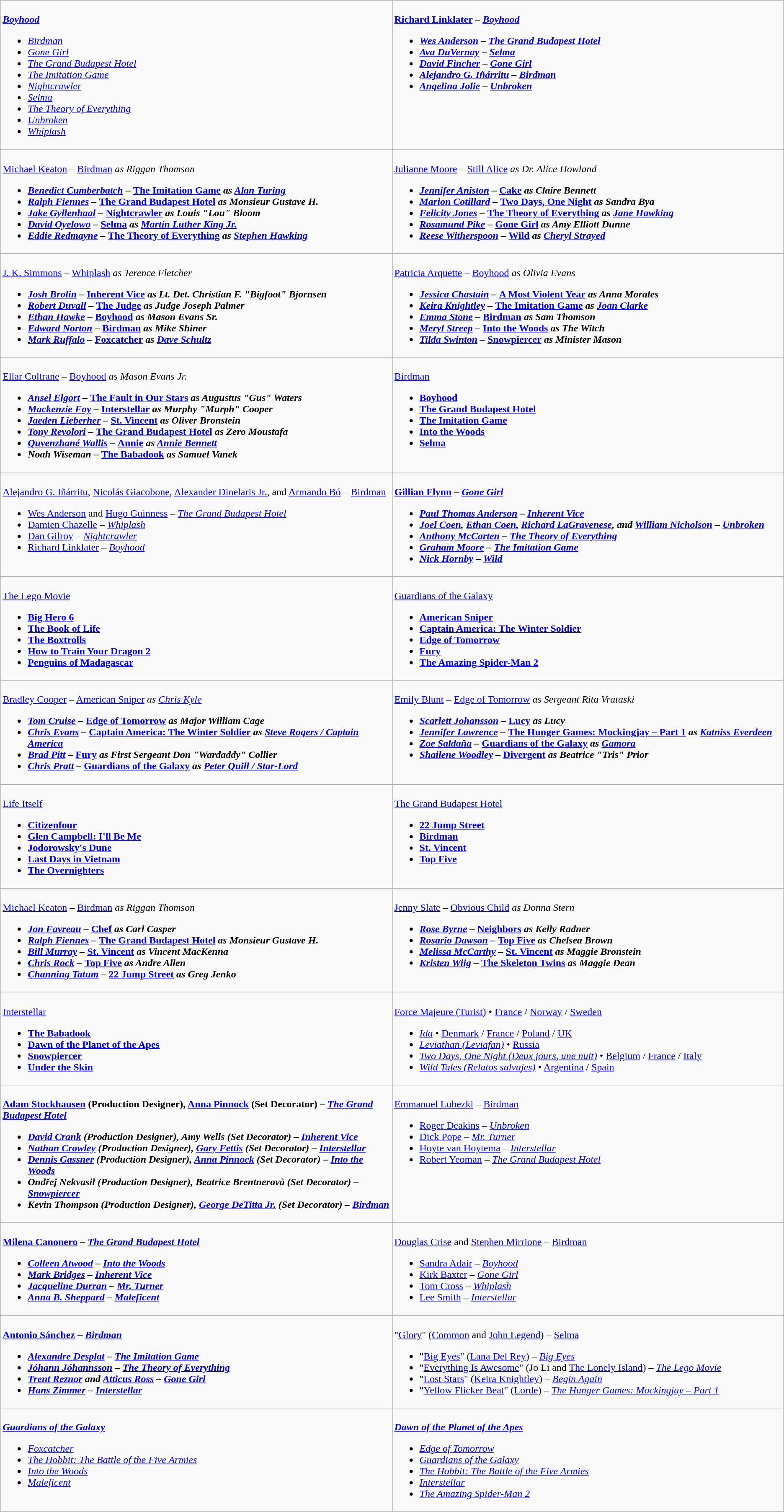<table class=wikitable>
<tr>
<td valign="top" width="50%"><br>
<strong><em><a href='#'>Boyhood</a></em></strong><ul><li><em><a href='#'>Birdman</a></em></li><li><em><a href='#'>Gone Girl</a></em></li><li><em><a href='#'>The Grand Budapest Hotel</a></em></li><li><em><a href='#'>The Imitation Game</a></em></li><li><em><a href='#'>Nightcrawler</a></em></li><li><em><a href='#'>Selma</a></em></li><li><em><a href='#'>The Theory of Everything</a></em></li><li><em><a href='#'>Unbroken</a></em></li><li><em><a href='#'>Whiplash</a></em></li></ul></td>
<td valign="top" width="50%"><br>
<strong><a href='#'>Richard Linklater</a> – <em><a href='#'>Boyhood</a><strong><em><ul><li><a href='#'>Wes Anderson</a> – </em><a href='#'>The Grand Budapest Hotel</a><em></li><li><a href='#'>Ava DuVernay</a> – </em><a href='#'>Selma</a><em></li><li><a href='#'>David Fincher</a> – </em><a href='#'>Gone Girl</a><em></li><li><a href='#'>Alejandro G. Iñárritu</a> – </em><a href='#'>Birdman</a><em></li><li><a href='#'>Angelina Jolie</a> – </em><a href='#'>Unbroken</a><em></li></ul></td>
</tr>
<tr>
<td valign="top" width="50%"><br>
</strong><a href='#'>Michael Keaton</a> – </em><a href='#'>Birdman</a><em> as Riggan Thomson<strong><ul><li><a href='#'>Benedict Cumberbatch</a> – </em><a href='#'>The Imitation Game</a><em> as <a href='#'>Alan Turing</a></li><li><a href='#'>Ralph Fiennes</a> – </em><a href='#'>The Grand Budapest Hotel</a><em> as Monsieur Gustave H.</li><li><a href='#'>Jake Gyllenhaal</a> – </em><a href='#'>Nightcrawler</a><em> as Louis "Lou" Bloom</li><li><a href='#'>David Oyelowo</a> – </em><a href='#'>Selma</a><em> as <a href='#'>Martin Luther King Jr.</a></li><li><a href='#'>Eddie Redmayne</a> – </em><a href='#'>The Theory of Everything</a><em> as <a href='#'>Stephen Hawking</a></li></ul></td>
<td valign="top" width="50%"><br>
</strong><a href='#'>Julianne Moore</a> – </em><a href='#'>Still Alice</a><em> as Dr. Alice Howland<strong><ul><li><a href='#'>Jennifer Aniston</a> – </em><a href='#'>Cake</a><em> as Claire Bennett</li><li><a href='#'>Marion Cotillard</a> – </em><a href='#'>Two Days, One Night</a><em> as Sandra Bya</li><li><a href='#'>Felicity Jones</a> – </em><a href='#'>The Theory of Everything</a><em> as <a href='#'>Jane Hawking</a></li><li><a href='#'>Rosamund Pike</a> – </em><a href='#'>Gone Girl</a><em> as Amy Elliott Dunne</li><li><a href='#'>Reese Witherspoon</a> – </em><a href='#'>Wild</a><em> as <a href='#'>Cheryl Strayed</a></li></ul></td>
</tr>
<tr>
<td valign="top" width="50%"><br>
</strong><a href='#'>J. K. Simmons</a> – </em><a href='#'>Whiplash</a><em> as Terence Fletcher<strong><ul><li><a href='#'>Josh Brolin</a> – </em><a href='#'>Inherent Vice</a><em> as Lt. Det. Christian F. "Bigfoot" Bjornsen</li><li><a href='#'>Robert Duvall</a> – </em><a href='#'>The Judge</a><em> as Judge Joseph Palmer</li><li><a href='#'>Ethan Hawke</a> – </em><a href='#'>Boyhood</a><em> as Mason Evans Sr.</li><li><a href='#'>Edward Norton</a> – </em><a href='#'>Birdman</a><em> as Mike Shiner</li><li><a href='#'>Mark Ruffalo</a> – </em><a href='#'>Foxcatcher</a><em> as <a href='#'>Dave Schultz</a></li></ul></td>
<td valign="top" width="50%"><br>
</strong><a href='#'>Patricia Arquette</a> – </em><a href='#'>Boyhood</a><em> as Olivia Evans<strong><ul><li><a href='#'>Jessica Chastain</a> – </em><a href='#'>A Most Violent Year</a><em> as Anna Morales</li><li><a href='#'>Keira Knightley</a> – </em><a href='#'>The Imitation Game</a><em> as <a href='#'>Joan Clarke</a></li><li><a href='#'>Emma Stone</a> – </em><a href='#'>Birdman</a><em> as Sam Thomson</li><li><a href='#'>Meryl Streep</a> – </em><a href='#'>Into the Woods</a><em> as The Witch</li><li><a href='#'>Tilda Swinton</a> – </em><a href='#'>Snowpiercer</a><em> as Minister Mason</li></ul></td>
</tr>
<tr>
<td valign="top" width="50%"><br>
</strong><a href='#'>Ellar Coltrane</a> – </em><a href='#'>Boyhood</a><em> as Mason Evans Jr.<strong><ul><li><a href='#'>Ansel Elgort</a> – </em><a href='#'>The Fault in Our Stars</a><em> as Augustus "Gus" Waters</li><li><a href='#'>Mackenzie Foy</a> – </em><a href='#'>Interstellar</a><em> as Murphy "Murph" Cooper</li><li><a href='#'>Jaeden Lieberher</a> – </em><a href='#'>St. Vincent</a><em> as Oliver Bronstein</li><li><a href='#'>Tony Revolori</a> – </em><a href='#'>The Grand Budapest Hotel</a><em> as Zero Moustafa</li><li><a href='#'>Quvenzhané Wallis</a> – </em><a href='#'>Annie</a><em> as <a href='#'>Annie Bennett</a></li><li>Noah Wiseman – </em><a href='#'>The Babadook</a><em> as Samuel Vanek</li></ul></td>
<td valign="top" width="50%"><br>
</em></strong><a href='#'>Birdman</a><strong><em><ul><li></em><a href='#'>Boyhood</a><em></li><li></em><a href='#'>The Grand Budapest Hotel</a><em></li><li></em><a href='#'>The Imitation Game</a><em></li><li></em><a href='#'>Into the Woods</a><em></li><li></em><a href='#'>Selma</a><em></li></ul></td>
</tr>
<tr>
<td valign="top" width="50%"><br>
</strong><a href='#'>Alejandro G. Iñárritu</a>, <a href='#'>Nicolás Giacobone</a>, <a href='#'>Alexander Dinelaris Jr.</a>, and <a href='#'>Armando Bó</a> – </em><a href='#'>Birdman</a></em></strong><ul><li><a href='#'>Wes Anderson</a> and <a href='#'>Hugo Guinness</a> – <em><a href='#'>The Grand Budapest Hotel</a></em></li><li><a href='#'>Damien Chazelle</a> – <em><a href='#'>Whiplash</a></em></li><li><a href='#'>Dan Gilroy</a> – <em><a href='#'>Nightcrawler</a></em></li><li><a href='#'>Richard Linklater</a> – <em><a href='#'>Boyhood</a></em></li></ul></td>
<td valign="top" width="50%"><br>
<strong><a href='#'>Gillian Flynn</a> – <em><a href='#'>Gone Girl</a><strong><em><ul><li><a href='#'>Paul Thomas Anderson</a> – </em><a href='#'>Inherent Vice</a><em></li><li><a href='#'>Joel Coen</a>, <a href='#'>Ethan Coen</a>, <a href='#'>Richard LaGravenese</a>, and <a href='#'>William Nicholson</a> – </em><a href='#'>Unbroken</a><em></li><li><a href='#'>Anthony McCarten</a> – </em><a href='#'>The Theory of Everything</a><em></li><li><a href='#'>Graham Moore</a> – </em><a href='#'>The Imitation Game</a><em></li><li><a href='#'>Nick Hornby</a> – </em><a href='#'>Wild</a><em></li></ul></td>
</tr>
<tr>
<td valign="top" width="50%"><br>
</em></strong><a href='#'>The Lego Movie</a><strong><em><ul><li></em><a href='#'>Big Hero 6</a><em></li><li></em><a href='#'>The Book of Life</a><em></li><li></em><a href='#'>The Boxtrolls</a><em></li><li></em><a href='#'>How to Train Your Dragon 2</a><em></li><li></em><a href='#'>Penguins of Madagascar</a><em></li></ul></td>
<td valign="top" width="50%"><br>
</em></strong><a href='#'>Guardians of the Galaxy</a><strong><em><ul><li></em><a href='#'>American Sniper</a><em></li><li></em><a href='#'>Captain America: The Winter Soldier</a><em></li><li></em><a href='#'>Edge of Tomorrow</a><em></li><li></em><a href='#'>Fury</a><em></li><li></em><a href='#'>The Amazing Spider-Man 2</a><em></li></ul></td>
</tr>
<tr>
<td valign="top" width="50%"><br>
</strong><a href='#'>Bradley Cooper</a> – </em><a href='#'>American Sniper</a><em> as <a href='#'>Chris Kyle</a><strong><ul><li><a href='#'>Tom Cruise</a> – </em><a href='#'>Edge of Tomorrow</a><em> as Major William Cage</li><li><a href='#'>Chris Evans</a> – </em><a href='#'>Captain America: The Winter Soldier</a><em> as <a href='#'>Steve Rogers / Captain America</a></li><li><a href='#'>Brad Pitt</a> – </em><a href='#'>Fury</a><em> as First Sergeant Don "Wardaddy" Collier</li><li><a href='#'>Chris Pratt</a> – </em><a href='#'>Guardians of the Galaxy</a><em> as <a href='#'>Peter Quill / Star-Lord</a></li></ul></td>
<td valign="top" width="50%"><br>
</strong><a href='#'>Emily Blunt</a> – </em><a href='#'>Edge of Tomorrow</a><em> as Sergeant Rita Vrataski<strong><ul><li><a href='#'>Scarlett Johansson</a> – </em><a href='#'>Lucy</a><em> as Lucy</li><li><a href='#'>Jennifer Lawrence</a> – </em><a href='#'>The Hunger Games: Mockingjay – Part 1</a><em> as <a href='#'>Katniss Everdeen</a></li><li><a href='#'>Zoe Saldaña</a> – </em><a href='#'>Guardians of the Galaxy</a><em> as <a href='#'>Gamora</a></li><li><a href='#'>Shailene Woodley</a> – </em><a href='#'>Divergent</a><em> as Beatrice "Tris" Prior</li></ul></td>
</tr>
<tr>
<td valign="top" width="50%"><br>
</em></strong><a href='#'>Life Itself</a><strong><em><ul><li></em><a href='#'>Citizenfour</a><em></li><li></em><a href='#'>Glen Campbell: I'll Be Me</a><em></li><li></em><a href='#'>Jodorowsky's Dune</a><em></li><li></em><a href='#'>Last Days in Vietnam</a><em></li><li></em><a href='#'>The Overnighters</a><em></li></ul></td>
<td valign="top" width="50%"><br>
</em></strong><a href='#'>The Grand Budapest Hotel</a><strong><em><ul><li></em><a href='#'>22 Jump Street</a><em></li><li></em><a href='#'>Birdman</a><em></li><li></em><a href='#'>St. Vincent</a><em></li><li></em><a href='#'>Top Five</a><em></li></ul></td>
</tr>
<tr>
<td valign="top" width="50%"><br>
</strong><a href='#'>Michael Keaton</a> – </em><a href='#'>Birdman</a><em> as Riggan Thomson<strong><ul><li><a href='#'>Jon Favreau</a> – </em><a href='#'>Chef</a><em> as Carl Casper</li><li><a href='#'>Ralph Fiennes</a> – </em><a href='#'>The Grand Budapest Hotel</a><em> as Monsieur Gustave H.</li><li><a href='#'>Bill Murray</a> – </em><a href='#'>St. Vincent</a><em> as Vincent MacKenna</li><li><a href='#'>Chris Rock</a> – </em><a href='#'>Top Five</a><em> as Andre Allen</li><li><a href='#'>Channing Tatum</a> – </em><a href='#'>22 Jump Street</a><em> as Greg Jenko</li></ul></td>
<td valign="top" width="50%"><br>
</strong><a href='#'>Jenny Slate</a> – </em><a href='#'>Obvious Child</a><em> as Donna Stern<strong><ul><li><a href='#'>Rose Byrne</a> – </em><a href='#'>Neighbors</a><em> as Kelly Radner</li><li><a href='#'>Rosario Dawson</a> – </em><a href='#'>Top Five</a><em> as Chelsea Brown</li><li><a href='#'>Melissa McCarthy</a> – </em><a href='#'>St. Vincent</a><em> as Maggie Bronstein</li><li><a href='#'>Kristen Wiig</a> – </em><a href='#'>The Skeleton Twins</a><em> as Maggie Dean</li></ul></td>
</tr>
<tr>
<td valign="top" width="50%"><br>
</em></strong><a href='#'>Interstellar</a><strong><em><ul><li></em><a href='#'>The Babadook</a><em></li><li></em><a href='#'>Dawn of the Planet of the Apes</a><em></li><li></em><a href='#'>Snowpiercer</a><em></li><li></em><a href='#'>Under the Skin</a><em></li></ul></td>
<td valign="top" width="50%"><br>
</em></strong><a href='#'>Force Majeure (Turist)</a></em> • <a href='#'>France</a> / <a href='#'>Norway</a> / <a href='#'>Sweden</a></strong><ul><li><em><a href='#'>Ida</a></em> • <a href='#'>Denmark</a> / <a href='#'>France</a> / <a href='#'>Poland</a> / <a href='#'>UK</a></li><li><em><a href='#'>Leviathan (Leviafan)</a></em> • <a href='#'>Russia</a></li><li><em><a href='#'>Two Days, One Night (Deux jours, une nuit)</a></em> • <a href='#'>Belgium</a> / <a href='#'>France</a> / <a href='#'>Italy</a></li><li><em><a href='#'>Wild Tales (Relatos salvajes)</a></em> • <a href='#'>Argentina</a> / <a href='#'>Spain</a></li></ul></td>
</tr>
<tr>
<td valign="top" width="50%"><br>
<strong><a href='#'>Adam Stockhausen</a> (Production Designer), <a href='#'>Anna Pinnock</a> (Set Decorator) – <em><a href='#'>The Grand Budapest Hotel</a><strong><em><ul><li><a href='#'>David Crank</a> (Production Designer), Amy Wells (Set Decorator) – </em><a href='#'>Inherent Vice</a><em></li><li><a href='#'>Nathan Crowley</a> (Production Designer), <a href='#'>Gary Fettis</a> (Set Decorator) – </em><a href='#'>Interstellar</a><em></li><li><a href='#'>Dennis Gassner</a> (Production Designer), <a href='#'>Anna Pinnock</a> (Set Decorator) – </em><a href='#'>Into the Woods</a><em></li><li>Ondřej Nekvasil (Production Designer), Beatrice Brentnerovà (Set Decorator) – </em><a href='#'>Snowpiercer</a><em></li><li>Kevin Thompson (Production Designer), <a href='#'>George DeTitta Jr.</a> (Set Decorator) – </em><a href='#'>Birdman</a><em></li></ul></td>
<td valign="top" width="50%"><br>
</strong><a href='#'>Emmanuel Lubezki</a> – </em><a href='#'>Birdman</a></em></strong><ul><li><a href='#'>Roger Deakins</a> – <em><a href='#'>Unbroken</a></em></li><li><a href='#'>Dick Pope</a> – <em><a href='#'>Mr. Turner</a></em></li><li><a href='#'>Hoyte van Hoytema</a> – <em><a href='#'>Interstellar</a></em></li><li><a href='#'>Robert Yeoman</a> – <em><a href='#'>The Grand Budapest Hotel</a></em></li></ul></td>
</tr>
<tr>
<td valign="top" width="50%"><br>
<strong><a href='#'>Milena Canonero</a> – <em><a href='#'>The Grand Budapest Hotel</a><strong><em><ul><li><a href='#'>Colleen Atwood</a> – </em><a href='#'>Into the Woods</a><em></li><li><a href='#'>Mark Bridges</a> – </em><a href='#'>Inherent Vice</a><em></li><li><a href='#'>Jacqueline Durran</a> – </em><a href='#'>Mr. Turner</a><em></li><li><a href='#'>Anna B. Sheppard</a> – </em><a href='#'>Maleficent</a><em></li></ul></td>
<td valign="top" width="50%"><br>
</strong><a href='#'>Douglas Crise</a> and <a href='#'>Stephen Mirrione</a> – </em><a href='#'>Birdman</a></em></strong><ul><li><a href='#'>Sandra Adair</a> – <em><a href='#'>Boyhood</a></em></li><li><a href='#'>Kirk Baxter</a> – <em><a href='#'>Gone Girl</a></em></li><li><a href='#'>Tom Cross</a> – <em><a href='#'>Whiplash</a></em></li><li><a href='#'>Lee Smith</a> – <em><a href='#'>Interstellar</a></em></li></ul></td>
</tr>
<tr>
<td valign="top" width="50%"><br>
<strong><a href='#'>Antonio Sánchez</a> – <em><a href='#'>Birdman</a><strong><em><ul><li><a href='#'>Alexandre Desplat</a> – </em><a href='#'>The Imitation Game</a><em></li><li><a href='#'>Jóhann Jóhannsson</a> – </em><a href='#'>The Theory of Everything</a><em></li><li><a href='#'>Trent Reznor</a> and <a href='#'>Atticus Ross</a> – </em><a href='#'>Gone Girl</a><em></li><li><a href='#'>Hans Zimmer</a> – </em><a href='#'>Interstellar</a><em></li></ul></td>
<td valign="top" width="50%"><br>
</strong>"<a href='#'>Glory</a>" (<a href='#'>Common</a> and <a href='#'>John Legend</a>) – </em><a href='#'>Selma</a></em></strong><ul><li>"<a href='#'>Big Eyes</a>" (<a href='#'>Lana Del Rey</a>) – <em><a href='#'>Big Eyes</a></em></li><li>"<a href='#'>Everything Is Awesome</a>" (Jo Li and <a href='#'>The Lonely Island</a>) – <em><a href='#'>The Lego Movie</a></em></li><li>"<a href='#'>Lost Stars</a>" (<a href='#'>Keira Knightley</a>) – <em><a href='#'>Begin Again</a></em></li><li>"<a href='#'>Yellow Flicker Beat</a>" (<a href='#'>Lorde</a>) – <em><a href='#'>The Hunger Games: Mockingjay – Part 1</a></em></li></ul></td>
</tr>
<tr>
<td valign="top" width="50%"><br>
<strong><em><a href='#'>Guardians of the Galaxy</a></em></strong><ul><li><em><a href='#'>Foxcatcher</a></em></li><li><em><a href='#'>The Hobbit: The Battle of the Five Armies</a></em></li><li><em><a href='#'>Into the Woods</a></em></li><li><em><a href='#'>Maleficent</a></em></li></ul></td>
<td valign="top" width="50%"><br>
<strong><em><a href='#'>Dawn of the Planet of the Apes</a></em></strong><ul><li><em><a href='#'>Edge of Tomorrow</a></em></li><li><em><a href='#'>Guardians of the Galaxy</a></em></li><li><em><a href='#'>The Hobbit: The Battle of the Five Armies</a></em></li><li><em><a href='#'>Interstellar</a></em></li><li><em><a href='#'>The Amazing Spider-Man 2</a></em></li></ul></td>
</tr>
</table>
